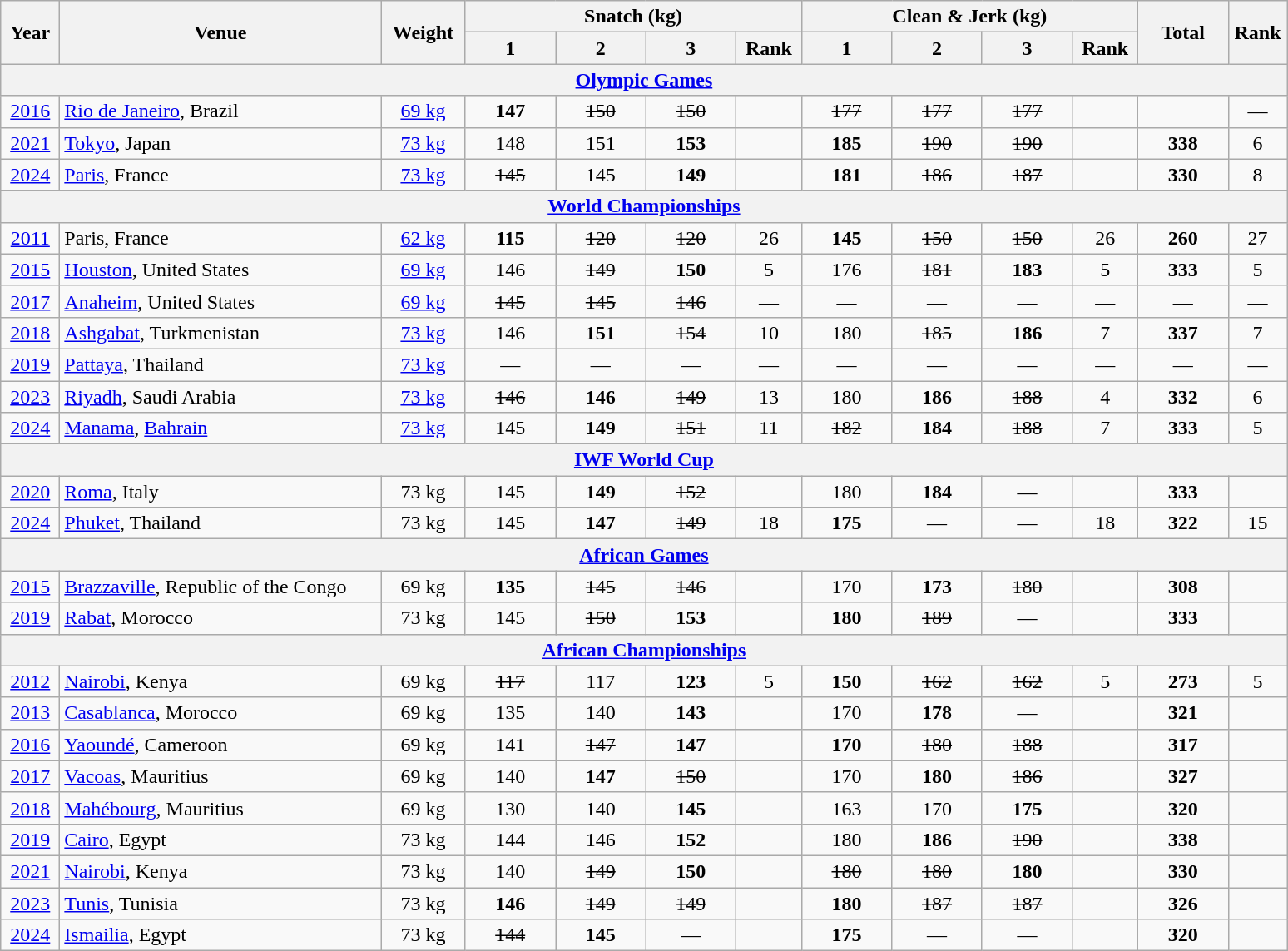<table class="wikitable" style="text-align:center;">
<tr>
<th rowspan=2 width=40>Year</th>
<th rowspan=2 width=250>Venue</th>
<th rowspan=2 width=60>Weight</th>
<th colspan=4>Snatch (kg)</th>
<th colspan=4>Clean & Jerk (kg)</th>
<th rowspan=2 width=65>Total</th>
<th rowspan=2 width=40>Rank</th>
</tr>
<tr>
<th width=65>1</th>
<th width=65>2</th>
<th width=65>3</th>
<th width=45>Rank</th>
<th width=65>1</th>
<th width=65>2</th>
<th width=65>3</th>
<th width=45>Rank</th>
</tr>
<tr>
<th colspan=13><a href='#'>Olympic Games</a></th>
</tr>
<tr>
<td><a href='#'>2016</a></td>
<td align=left>  <a href='#'>Rio de Janeiro</a>, Brazil</td>
<td><a href='#'>69 kg</a></td>
<td><strong>147</strong></td>
<td><s>150</s></td>
<td><s>150</s></td>
<td></td>
<td><s>177</s></td>
<td><s>177</s></td>
<td><s>177</s></td>
<td></td>
<td></td>
<td>—</td>
</tr>
<tr>
<td><a href='#'>2021</a></td>
<td align=left>   <a href='#'>Tokyo</a>, Japan</td>
<td><a href='#'>73 kg</a></td>
<td>148</td>
<td>151</td>
<td><strong>153</strong></td>
<td></td>
<td><strong>185</strong></td>
<td><s>190</s></td>
<td><s>190</s></td>
<td></td>
<td><strong>338</strong></td>
<td>6</td>
</tr>
<tr>
<td><a href='#'>2024</a></td>
<td align=left> <a href='#'>Paris</a>, France</td>
<td><a href='#'>73 kg</a></td>
<td><s>145</s></td>
<td>145</td>
<td><strong>149</strong></td>
<td></td>
<td><strong>181</strong></td>
<td><s>186</s></td>
<td><s>187</s></td>
<td></td>
<td><strong>330</strong></td>
<td>8</td>
</tr>
<tr>
<th colspan=15><a href='#'>World Championships</a></th>
</tr>
<tr>
<td><a href='#'>2011</a></td>
<td align=left>  Paris, France</td>
<td><a href='#'>62 kg</a></td>
<td><strong>115</strong></td>
<td><s>120</s></td>
<td><s>120</s></td>
<td>26</td>
<td><strong>145</strong></td>
<td><s>150</s></td>
<td><s>150</s></td>
<td>26</td>
<td><strong>260</strong></td>
<td>27</td>
</tr>
<tr>
<td><a href='#'>2015</a></td>
<td align=left><a href='#'>Houston</a>, United States</td>
<td><a href='#'>69 kg</a></td>
<td>146</td>
<td><s>149 </s></td>
<td><strong>150</strong></td>
<td>5</td>
<td>176</td>
<td><s>181 </s></td>
<td><strong>183</strong></td>
<td>5</td>
<td><strong>333</strong></td>
<td>5</td>
</tr>
<tr>
<td><a href='#'>2017</a></td>
<td align=left><a href='#'>Anaheim</a>, United States</td>
<td><a href='#'>69 kg</a></td>
<td><s>145</s></td>
<td><s>145</s></td>
<td><s>146</s></td>
<td>—</td>
<td>—</td>
<td>—</td>
<td>—</td>
<td>—</td>
<td>—</td>
<td>—</td>
</tr>
<tr>
<td><a href='#'>2018</a></td>
<td align=left> <a href='#'>Ashgabat</a>, Turkmenistan</td>
<td><a href='#'>73 kg</a></td>
<td>146</td>
<td><strong>151</strong></td>
<td><s>154 </s></td>
<td>10</td>
<td>180</td>
<td><s>185 </s></td>
<td><strong>186</strong></td>
<td>7</td>
<td><strong>337</strong></td>
<td>7</td>
</tr>
<tr>
<td><a href='#'>2019</a></td>
<td align=left> <a href='#'>Pattaya</a>, Thailand</td>
<td><a href='#'>73 kg</a></td>
<td>—</td>
<td>—</td>
<td>—</td>
<td>—</td>
<td>—</td>
<td>—</td>
<td>—</td>
<td>—</td>
<td>—</td>
<td>—</td>
</tr>
<tr>
<td><a href='#'>2023</a></td>
<td align=left><a href='#'>Riyadh</a>, Saudi Arabia</td>
<td><a href='#'>73 kg</a></td>
<td><s>146</s></td>
<td><strong>146</strong></td>
<td><s>149</s></td>
<td>13</td>
<td>180</td>
<td><strong>186</strong></td>
<td><s>188</s></td>
<td>4</td>
<td><strong>332</strong></td>
<td>6</td>
</tr>
<tr>
<td><a href='#'>2024</a></td>
<td align=left> <a href='#'>Manama</a>, <a href='#'>Bahrain</a></td>
<td><a href='#'>73 kg</a></td>
<td>145</td>
<td><strong>149</strong></td>
<td><s>151</s></td>
<td>11</td>
<td><s>182</s></td>
<td><strong>184</strong></td>
<td><s>188</s></td>
<td>7</td>
<td><strong>333</strong></td>
<td>5</td>
</tr>
<tr>
<th colspan=13><a href='#'>IWF World Cup</a></th>
</tr>
<tr>
<td><a href='#'>2020</a></td>
<td align=left><a href='#'>Roma</a>, Italy</td>
<td>73 kg</td>
<td>145</td>
<td><strong>149</strong></td>
<td><s>152</s></td>
<td></td>
<td>180</td>
<td><strong>184</strong></td>
<td>—</td>
<td></td>
<td><strong>333</strong></td>
<td></td>
</tr>
<tr>
<td><a href='#'>2024</a></td>
<td align=left><a href='#'>Phuket</a>, Thailand</td>
<td>73 kg</td>
<td>145</td>
<td><strong>147</strong></td>
<td><s>149</s></td>
<td>18</td>
<td><strong>175</strong></td>
<td>—</td>
<td>—</td>
<td>18</td>
<td><strong>322</strong></td>
<td>15</td>
</tr>
<tr>
<th colspan=13><a href='#'>African Games</a></th>
</tr>
<tr>
<td><a href='#'>2015</a></td>
<td align=left><a href='#'>Brazzaville</a>, Republic of the Congo</td>
<td>69 kg</td>
<td><strong>135</strong></td>
<td><s>145</s></td>
<td><s>146</s></td>
<td></td>
<td>170</td>
<td><strong>173</strong></td>
<td><s>180</s></td>
<td></td>
<td><strong>308</strong></td>
<td></td>
</tr>
<tr>
<td><a href='#'>2019</a></td>
<td align=left><a href='#'>Rabat</a>, Morocco</td>
<td>73 kg</td>
<td>145</td>
<td><s>150</s></td>
<td><strong>153</strong></td>
<td></td>
<td><strong>180</strong></td>
<td><s>189</s></td>
<td>—</td>
<td></td>
<td><strong>333</strong></td>
<td></td>
</tr>
<tr>
<th colspan=13><a href='#'>African Championships</a></th>
</tr>
<tr>
<td><a href='#'>2012</a></td>
<td align=left><a href='#'>Nairobi</a>, Kenya</td>
<td>69 kg</td>
<td><s>117</s></td>
<td>117</td>
<td><strong>123</strong></td>
<td>5</td>
<td><strong>150</strong></td>
<td><s>162</s></td>
<td><s>162</s></td>
<td>5</td>
<td><strong>273</strong></td>
<td>5</td>
</tr>
<tr>
<td><a href='#'>2013</a></td>
<td align=left><a href='#'>Casablanca</a>, Morocco</td>
<td>69 kg</td>
<td>135</td>
<td>140</td>
<td><strong>143</strong></td>
<td></td>
<td>170</td>
<td><strong>178</strong></td>
<td>—</td>
<td></td>
<td><strong>321</strong></td>
<td></td>
</tr>
<tr>
<td><a href='#'>2016</a></td>
<td align=left><a href='#'>Yaoundé</a>, Cameroon</td>
<td>69 kg</td>
<td>141</td>
<td><s>147</s></td>
<td><strong>147</strong></td>
<td></td>
<td><strong>170</strong></td>
<td><s>180</s></td>
<td><s>188</s></td>
<td></td>
<td><strong>317</strong></td>
<td></td>
</tr>
<tr>
<td><a href='#'>2017</a></td>
<td align=left><a href='#'>Vacoas</a>, Mauritius</td>
<td>69 kg</td>
<td>140</td>
<td><strong>147</strong></td>
<td><s>150</s></td>
<td></td>
<td>170</td>
<td><strong>180</strong></td>
<td><s>186</s></td>
<td></td>
<td><strong>327</strong></td>
<td></td>
</tr>
<tr>
<td><a href='#'>2018</a></td>
<td align=left><a href='#'>Mahébourg</a>, Mauritius</td>
<td>69 kg</td>
<td>130</td>
<td>140</td>
<td><strong>145</strong></td>
<td></td>
<td>163</td>
<td>170</td>
<td><strong>175</strong></td>
<td></td>
<td><strong>320</strong></td>
<td></td>
</tr>
<tr>
<td><a href='#'>2019</a></td>
<td align=left><a href='#'>Cairo</a>, Egypt</td>
<td>73 kg</td>
<td>144</td>
<td>146</td>
<td><strong>152</strong></td>
<td></td>
<td>180</td>
<td><strong>186</strong></td>
<td><s>190</s></td>
<td></td>
<td><strong>338</strong></td>
<td></td>
</tr>
<tr>
<td><a href='#'>2021</a></td>
<td align=left><a href='#'>Nairobi</a>, Kenya</td>
<td>73 kg</td>
<td>140</td>
<td><s>149</s></td>
<td><strong>150</strong></td>
<td></td>
<td><s>180</s></td>
<td><s>180</s></td>
<td><strong>180</strong></td>
<td></td>
<td><strong>330</strong></td>
<td></td>
</tr>
<tr>
<td><a href='#'>2023</a></td>
<td align=left><a href='#'>Tunis</a>, Tunisia</td>
<td>73 kg</td>
<td><strong>146</strong></td>
<td><s>149</s></td>
<td><s>149</s></td>
<td></td>
<td><strong>180</strong></td>
<td><s>187</s></td>
<td><s>187</s></td>
<td></td>
<td><strong>326</strong></td>
<td></td>
</tr>
<tr>
<td><a href='#'>2024</a></td>
<td align=left><a href='#'>Ismailia</a>, Egypt</td>
<td>73 kg</td>
<td><s>144</s></td>
<td><strong>145</strong></td>
<td>—</td>
<td></td>
<td><strong>175</strong></td>
<td>—</td>
<td>—</td>
<td></td>
<td><strong>320</strong></td>
<td></td>
</tr>
</table>
